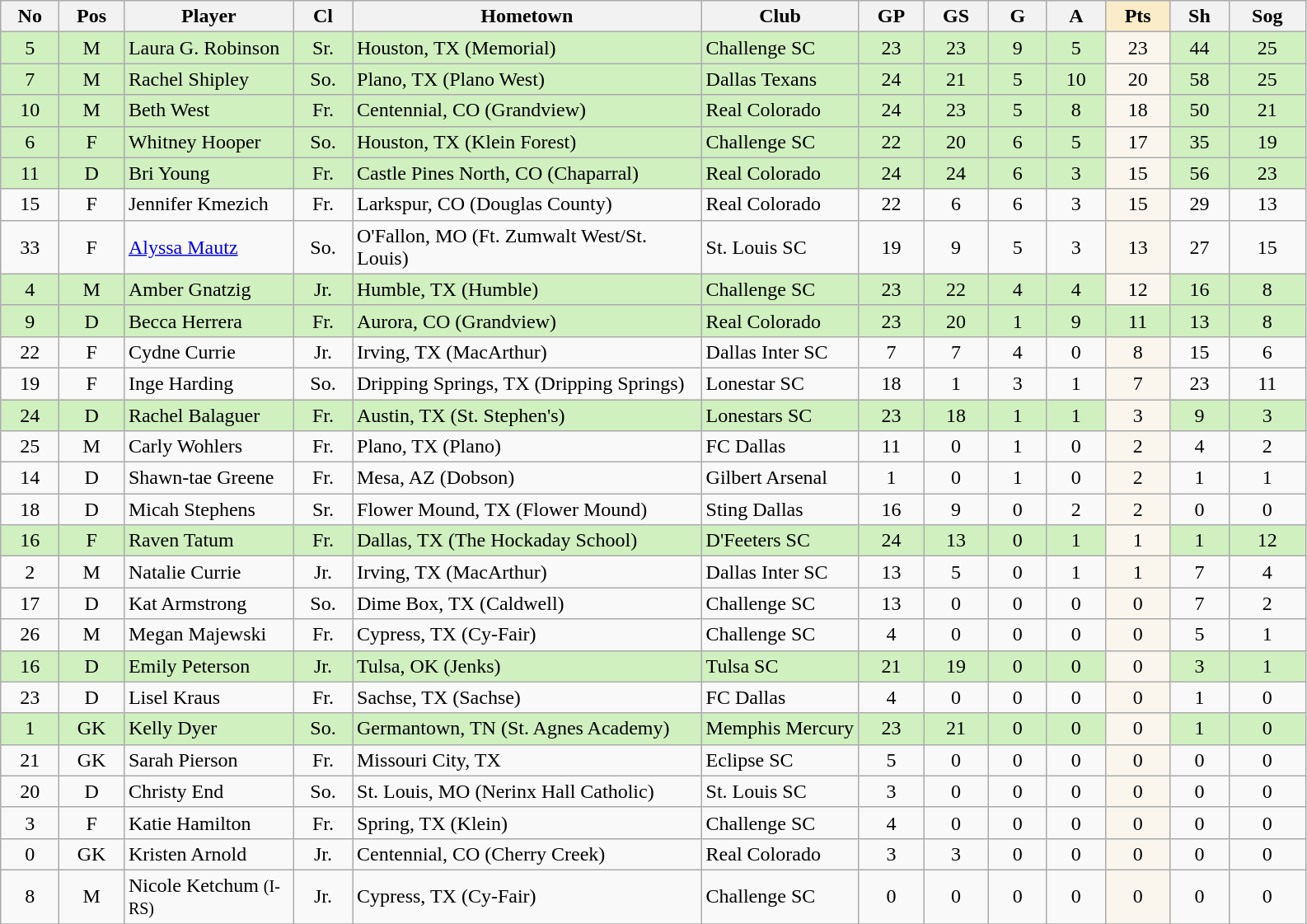<table class="wikitable sortable">
<tr>
<th scope="col" width="40">No</th>
<th scope="col" width="45">Pos</th>
<th scope="col" width="130">Player</th>
<th scope="col" width="40">Cl</th>
<th scope="col" width="275">Hometown</th>
<th scope="col" width="120">Club</th>
<th scope="col" width="45">GP</th>
<th scope="col" width="45">GS</th>
<th scope="col" width="40">G</th>
<th scope="col" width="40">A</th>
<th scope="col" width="45" style="background:#faecc8">Pts</th>
<th scope="col" width="40">Sh</th>
<th scope="col" width="55">Sog</th>
</tr>
<tr>
<td style="background: #D0F0C0" align="center">5</td>
<td style="background: #D0F0C0" align="center">M</td>
<td style="background: #D0F0C0" align="left">Laura G. Robinson</td>
<td style="background: #D0F0C0" align="center">Sr.</td>
<td style="background: #D0F0C0" align="left">Houston, TX (Memorial)</td>
<td style="background: #D0F0C0" align="left">Challenge SC</td>
<td style="background: #D0F0C0" align="center">23</td>
<td style="background: #D0F0C0" align="center">23</td>
<td style="background: #D0F0C0" align="center">9</td>
<td style="background: #D0F0C0" align="center">5</td>
<td align="center" style="background:#faf6ed">23</td>
<td style="background: #D0F0C0" align="center">44</td>
<td style="background: #D0F0C0" align="center">25</td>
</tr>
<tr>
<td style="background: #D0F0C0" align="center">7</td>
<td style="background: #D0F0C0" align="center">M</td>
<td style="background: #D0F0C0" align="left">Rachel Shipley</td>
<td style="background: #D0F0C0" align="center">So.</td>
<td style="background: #D0F0C0" align="left">Plano, TX (Plano West)</td>
<td style="background: #D0F0C0" align="left">Dallas Texans</td>
<td style="background: #D0F0C0" align="center">24</td>
<td style="background: #D0F0C0" align="center">21</td>
<td style="background: #D0F0C0" align="center">5</td>
<td style="background: #D0F0C0" align="center">10</td>
<td align="center" style="background:#faf6ed">20</td>
<td style="background: #D0F0C0" align="center">58</td>
<td style="background: #D0F0C0" align="center">25</td>
</tr>
<tr>
<td style="background: #D0F0C0" align="center">10</td>
<td style="background: #D0F0C0" align="center">M</td>
<td style="background: #D0F0C0" align="left">Beth West</td>
<td style="background: #D0F0C0" align="center">Fr.</td>
<td style="background: #D0F0C0" align="left">Centennial, CO (Grandview)</td>
<td style="background: #D0F0C0" align="left">Real Colorado</td>
<td style="background: #D0F0C0" align="center">24</td>
<td style="background: #D0F0C0" align="center">23</td>
<td style="background: #D0F0C0" align="center">5</td>
<td style="background: #D0F0C0" align="center">8</td>
<td align="center" style="background:#faf6ed">18</td>
<td style="background: #D0F0C0" align="center">50</td>
<td style="background: #D0F0C0" align="center">21</td>
</tr>
<tr>
<td style="background: #D0F0C0" align="center">6</td>
<td style="background: #D0F0C0" align="center">F</td>
<td style="background: #D0F0C0" align="left">Whitney Hooper</td>
<td style="background: #D0F0C0" align="center">So.</td>
<td style="background: #D0F0C0" align="left">Houston, TX (Klein Forest)</td>
<td style="background: #D0F0C0" align="left">Challenge SC</td>
<td style="background: #D0F0C0" align="center">22</td>
<td style="background: #D0F0C0" align="center">20</td>
<td style="background: #D0F0C0" align="center">6</td>
<td style="background: #D0F0C0" align="center">5</td>
<td align="center" style="background:#faf6ed">17</td>
<td style="background: #D0F0C0" align="center">35</td>
<td style="background: #D0F0C0" align="center">19</td>
</tr>
<tr>
<td style="background: #D0F0C0" align="center">11</td>
<td style="background: #D0F0C0" align="center">D</td>
<td style="background: #D0F0C0" align="left">Bri Young</td>
<td style="background: #D0F0C0" align="center">Fr.</td>
<td style="background: #D0F0C0" align="left">Castle Pines North, CO (Chaparral)</td>
<td style="background: #D0F0C0" align="left">Real Colorado</td>
<td style="background: #D0F0C0" align="center">24</td>
<td style="background: #D0F0C0" align="center">24</td>
<td style="background: #D0F0C0" align="center">6</td>
<td style="background: #D0F0C0" align="center">3</td>
<td align="center" style="background:#faf6ed">15</td>
<td style="background: #D0F0C0" align="center">56</td>
<td style="background: #D0F0C0" align="center">23</td>
</tr>
<tr>
<td align="center">15</td>
<td align="center">F</td>
<td align="left">Jennifer Kmezich</td>
<td align="center">Fr.</td>
<td align="left">Larkspur, CO (Douglas County)</td>
<td align="left">Real Colorado</td>
<td align="center">22</td>
<td align="center">6</td>
<td align="center">6</td>
<td align="center">3</td>
<td align="center" style="background:#faf6ed">15</td>
<td align="center">29</td>
<td align="center">13</td>
</tr>
<tr>
<td align="center">33</td>
<td align="center">F</td>
<td align="left"><a href='#'>Alyssa Mautz</a></td>
<td align="center">So.</td>
<td align="left">O'Fallon, MO (Ft. Zumwalt West/St. Louis)</td>
<td align="left">St. Louis SC</td>
<td align="center">19</td>
<td align="center">9</td>
<td align="center">5</td>
<td align="center">3</td>
<td align="center" style="background:#faf6ed">13</td>
<td align="center">27</td>
<td align="center">15</td>
</tr>
<tr>
<td style="background: #D0F0C0" align="center">4</td>
<td style="background: #D0F0C0" align="center">M</td>
<td style="background: #D0F0C0" align="left">Amber Gnatzig</td>
<td style="background: #D0F0C0" align="center">Jr.</td>
<td style="background: #D0F0C0" align="left">Humble, TX (Humble)</td>
<td style="background: #D0F0C0" align="left">Challenge SC</td>
<td style="background: #D0F0C0" align="center">23</td>
<td style="background: #D0F0C0" align="center">22</td>
<td style="background: #D0F0C0" align="center">4</td>
<td style="background: #D0F0C0" align="center">4</td>
<td align="center" style="background:#faf6ed">12</td>
<td style="background: #D0F0C0" align="center">16</td>
<td style="background: #D0F0C0" align="center">8</td>
</tr>
<tr>
<td style="background: #D0F0C0" align="center">9</td>
<td style="background: #D0F0C0" align="center">D</td>
<td style="background: #D0F0C0" align="left">Becca Herrera</td>
<td style="background: #D0F0C0" align="center">Fr.</td>
<td style="background: #D0F0C0" align="left">Aurora, CO (Grandview)</td>
<td style="background: #D0F0C0" align="left">Real Colorado</td>
<td style="background: #D0F0C0" align="center">23</td>
<td style="background: #D0F0C0" align="center">20</td>
<td style="background: #D0F0C0" align="center">1</td>
<td style="background: #D0F0C0" align="center">9</td>
<td style="background: #D0F0C0" align="center" style="background:#faf6ed">11</td>
<td style="background: #D0F0C0" align="center">13</td>
<td style="background: #D0F0C0" align="center">8</td>
</tr>
<tr>
<td align="center">22</td>
<td align="center">F</td>
<td align="left">Cydne Currie</td>
<td align="center">Jr.</td>
<td align="left">Irving, TX (MacArthur)</td>
<td align="left">Dallas Inter SC</td>
<td align="center">7</td>
<td align="center">7</td>
<td align="center">4</td>
<td align="center">0</td>
<td align="center" style="background:#faf6ed">8</td>
<td align="center">15</td>
<td align="center">6</td>
</tr>
<tr>
<td align="center">19</td>
<td align="center">F</td>
<td align="left">Inge Harding</td>
<td align="center">So.</td>
<td align="left">Dripping Springs, TX (Dripping Springs)</td>
<td align="left">Lonestar SC</td>
<td align="center">18</td>
<td align="center">1</td>
<td align="center">3</td>
<td align="center">1</td>
<td align="center" style="background:#faf6ed">7</td>
<td align="center">23</td>
<td align="center">11</td>
</tr>
<tr>
<td style="background: #D0F0C0" align="center">24</td>
<td style="background: #D0F0C0" align="center">D</td>
<td style="background: #D0F0C0" align="left">Rachel Balaguer</td>
<td style="background: #D0F0C0" align="center">Fr.</td>
<td style="background: #D0F0C0" align="left">Austin, TX (St. Stephen's)</td>
<td style="background: #D0F0C0" align="left">Lonestars SC</td>
<td style="background: #D0F0C0" align="center">23</td>
<td style="background: #D0F0C0" align="center">18</td>
<td style="background: #D0F0C0" align="center">1</td>
<td style="background: #D0F0C0" align="center">1</td>
<td align="center" style="background:#faf6ed">3</td>
<td style="background: #D0F0C0" align="center">9</td>
<td style="background: #D0F0C0" align="center">3</td>
</tr>
<tr>
<td align="center">25</td>
<td align="center">M</td>
<td align="left">Carly Wohlers</td>
<td align="center">Fr.</td>
<td align="left">Plano, TX (Plano)</td>
<td align="left">FC Dallas</td>
<td align="center">11</td>
<td align="center">0</td>
<td align="center">1</td>
<td align="center">0</td>
<td align="center" style="background:#faf6ed">2</td>
<td align="center">4</td>
<td align="center">2</td>
</tr>
<tr>
<td align="center">14</td>
<td align="center">D</td>
<td align="left">Shawn-tae Greene</td>
<td align="center">Fr.</td>
<td align="left">Mesa, AZ (Dobson)</td>
<td align="left">Gilbert Arsenal</td>
<td align="center">1</td>
<td align="center">0</td>
<td align="center">1</td>
<td align="center">0</td>
<td align="center" style="background:#faf6ed">2</td>
<td align="center">1</td>
<td align="center">1</td>
</tr>
<tr>
<td align="center">18</td>
<td align="center">D</td>
<td align="left">Micah Stephens</td>
<td align="center">Sr.</td>
<td align="left">Flower Mound, TX (Flower Mound)</td>
<td align="left">Sting Dallas</td>
<td align="center">16</td>
<td align="center">9</td>
<td align="center">0</td>
<td align="center">2</td>
<td align="center" style="background:#faf6ed">2</td>
<td align="center">0</td>
<td align="center">0</td>
</tr>
<tr>
<td style="background: #D0F0C0" align="center">16</td>
<td style="background: #D0F0C0" align="center">F</td>
<td style="background: #D0F0C0" align="left">Raven Tatum</td>
<td style="background: #D0F0C0" align="center">Fr.</td>
<td style="background: #D0F0C0" align="left">Dallas, TX (The Hockaday School)</td>
<td style="background: #D0F0C0" align="left">D'Feeters SC</td>
<td style="background: #D0F0C0" align="center">24</td>
<td style="background: #D0F0C0" align="center">13</td>
<td style="background: #D0F0C0" align="center">0</td>
<td style="background: #D0F0C0" align="center">1</td>
<td align="center" style="background:#faf6ed">1</td>
<td style="background: #D0F0C0" align="center">1</td>
<td style="background: #D0F0C0" align="center">12</td>
</tr>
<tr>
<td align="center">2</td>
<td align="center">M</td>
<td align="left">Natalie Currie</td>
<td align="center">Jr.</td>
<td align="left">Irving, TX (MacArthur)</td>
<td align="left">Dallas Inter SC</td>
<td align="center">13</td>
<td align="center">5</td>
<td align="center">0</td>
<td align="center">1</td>
<td align="center" style="background:#faf6ed">1</td>
<td align="center">7</td>
<td align="center">4</td>
</tr>
<tr>
<td align="center">17</td>
<td align="center">D</td>
<td align="left">Kat Armstrong</td>
<td align="center">So.</td>
<td align="left">Dime Box, TX (Caldwell)</td>
<td align="left">Challenge SC</td>
<td align="center">13</td>
<td align="center">0</td>
<td align="center">0</td>
<td align="center">0</td>
<td align="center" style="background:#faf6ed">0</td>
<td align="center">7</td>
<td align="center">2</td>
</tr>
<tr>
<td align="center">26</td>
<td align="center">M</td>
<td align="left">Megan Majewski</td>
<td align="center">Fr.</td>
<td align="left">Cypress, TX (Cy-Fair)</td>
<td align="left">Challenge SC</td>
<td align="center">4</td>
<td align="center">0</td>
<td align="center">0</td>
<td align="center">0</td>
<td align="center" style="background:#faf6ed">0</td>
<td align="center">5</td>
<td align="center">1</td>
</tr>
<tr>
<td style="background: #D0F0C0" align="center">16</td>
<td style="background: #D0F0C0" align="center">D</td>
<td style="background: #D0F0C0" align="left">Emily Peterson</td>
<td style="background: #D0F0C0" align="center">Jr.</td>
<td style="background: #D0F0C0" align="left">Tulsa, OK (Jenks)</td>
<td style="background: #D0F0C0" align="left">Tulsa SC</td>
<td style="background: #D0F0C0" align="center">21</td>
<td style="background: #D0F0C0" align="center">19</td>
<td style="background: #D0F0C0" align="center">0</td>
<td style="background: #D0F0C0" align="center">0</td>
<td align="center" style="background:#faf6ed">0</td>
<td style="background: #D0F0C0" align="center">3</td>
<td style="background: #D0F0C0" align="center">1</td>
</tr>
<tr>
<td align="center">23</td>
<td align="center">D</td>
<td align="left">Lisel Kraus</td>
<td align="center">Fr.</td>
<td align="left">Sachse, TX (Sachse)</td>
<td align="left">FC Dallas</td>
<td align="center">4</td>
<td align="center">0</td>
<td align="center">0</td>
<td align="center">0</td>
<td align="center" style="background:#faf6ed">0</td>
<td align="center">1</td>
<td align="center">0</td>
</tr>
<tr>
<td style="background: #D0F0C0" align="center">1</td>
<td style="background: #D0F0C0" align="center">GK</td>
<td style="background: #D0F0C0" align="left">Kelly Dyer</td>
<td style="background: #D0F0C0" align="center">So.</td>
<td style="background: #D0F0C0" align="left">Germantown, TN (St. Agnes Academy)</td>
<td style="background: #D0F0C0" align="left">Memphis Mercury</td>
<td style="background: #D0F0C0" align="center">23</td>
<td style="background: #D0F0C0" align="center">21</td>
<td style="background: #D0F0C0" align="center">0</td>
<td style="background: #D0F0C0" align="center">0</td>
<td align="center" style="background:#faf6ed">0</td>
<td style="background: #D0F0C0" align="center">1</td>
<td style="background: #D0F0C0" align="center">0</td>
</tr>
<tr>
<td align="center">21</td>
<td align="center">GK</td>
<td align="left">Sarah Pierson</td>
<td align="center">Fr.</td>
<td align="left">Missouri City, TX</td>
<td align="left">Eclipse SC</td>
<td align="center">5</td>
<td align="center">0</td>
<td align="center">0</td>
<td align="center">0</td>
<td align="center" style="background:#faf6ed">0</td>
<td align="center">0</td>
<td align="center">0</td>
</tr>
<tr>
<td align="center">20</td>
<td align="center">D</td>
<td align="left">Christy End</td>
<td align="center">So.</td>
<td align="left">St. Louis, MO (Nerinx Hall Catholic)</td>
<td align="left">St. Louis SC</td>
<td align="center">3</td>
<td align="center">0</td>
<td align="center">0</td>
<td align="center">0</td>
<td align="center" style="background:#faf6ed">0</td>
<td align="center">0</td>
<td align="center">0</td>
</tr>
<tr>
<td align="center">3</td>
<td align="center">F</td>
<td align="left">Katie Hamilton</td>
<td align="center">Fr.</td>
<td align="left">Spring, TX (Klein)</td>
<td align="left">Challenge SC</td>
<td align="center">4</td>
<td align="center">0</td>
<td align="center">0</td>
<td align="center">0</td>
<td align="center" style="background:#faf6ed">0</td>
<td align="center">0</td>
<td align="center">0</td>
</tr>
<tr>
<td align="center">0</td>
<td align="center">GK</td>
<td align="left">Kristen Arnold</td>
<td align="center">Jr.</td>
<td align="left">Centennial, CO (Cherry Creek)</td>
<td align="left">Real Colorado</td>
<td align="center">3</td>
<td align="center">3</td>
<td align="center">0</td>
<td align="center">0</td>
<td align="center" style="background:#faf6ed">0</td>
<td align="center">0</td>
<td align="center">0</td>
</tr>
<tr>
<td align="center">8</td>
<td align="center">M</td>
<td align="left">Nicole Ketchum <small>(I-RS)</small></td>
<td align="center">Jr.</td>
<td align="left">Cypress, TX (Cy-Fair)</td>
<td align="left">Challenge SC</td>
<td align="center">0</td>
<td align="center">0</td>
<td align="center">0</td>
<td align="center">0</td>
<td align="center" style="background:#faf6ed">0</td>
<td align="center">0</td>
<td align="center">0</td>
</tr>
<tr>
</tr>
</table>
